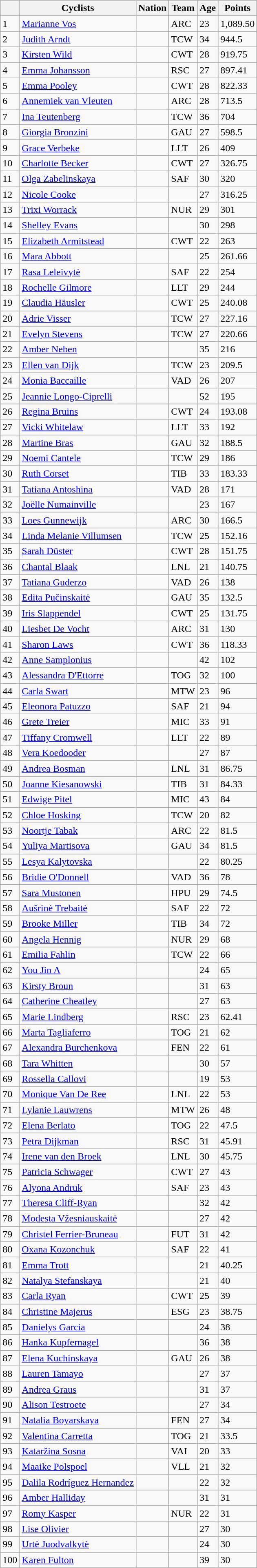<table class="wikitable sortable">
<tr style=background:#ccccff;>
<th></th>
<th>Cyclists</th>
<th>Nation</th>
<th>Team</th>
<th>Age</th>
<th>Points</th>
</tr>
<tr>
<td>1</td>
<td><a href='#'>Marianne Vos</a></td>
<td></td>
<td>ARC</td>
<td>23</td>
<td>1,089.50</td>
</tr>
<tr>
<td>2</td>
<td><a href='#'>Judith Arndt</a></td>
<td></td>
<td>TCW</td>
<td>34</td>
<td>944.5</td>
</tr>
<tr>
<td>3</td>
<td><a href='#'>Kirsten Wild</a></td>
<td></td>
<td>CWT</td>
<td>28</td>
<td>919.75</td>
</tr>
<tr>
<td>4</td>
<td><a href='#'>Emma Johansson</a></td>
<td></td>
<td>RSC</td>
<td>27</td>
<td>897.41</td>
</tr>
<tr>
<td>5</td>
<td><a href='#'>Emma Pooley</a></td>
<td></td>
<td>CWT</td>
<td>28</td>
<td>822.33</td>
</tr>
<tr>
<td>6</td>
<td><a href='#'>Annemiek van Vleuten</a></td>
<td></td>
<td>ARC</td>
<td>28</td>
<td>713.5</td>
</tr>
<tr>
<td>7</td>
<td><a href='#'>Ina Teutenberg</a></td>
<td></td>
<td>TCW</td>
<td>36</td>
<td>704</td>
</tr>
<tr>
<td>8</td>
<td><a href='#'>Giorgia Bronzini</a></td>
<td></td>
<td>GAU</td>
<td>27</td>
<td>598.5</td>
</tr>
<tr>
<td>9</td>
<td><a href='#'>Grace Verbeke</a></td>
<td></td>
<td>LLT</td>
<td>26</td>
<td>409</td>
</tr>
<tr>
<td>10</td>
<td><a href='#'>Charlotte Becker</a></td>
<td></td>
<td>CWT</td>
<td>27</td>
<td>326.75</td>
</tr>
<tr>
<td>11</td>
<td><a href='#'>Olga Zabelinskaya</a></td>
<td></td>
<td>SAF</td>
<td>30</td>
<td>320</td>
</tr>
<tr>
<td>12</td>
<td><a href='#'>Nicole Cooke</a></td>
<td></td>
<td></td>
<td>27</td>
<td>316.25</td>
</tr>
<tr>
<td>13</td>
<td><a href='#'>Trixi Worrack</a></td>
<td></td>
<td>NUR</td>
<td>29</td>
<td>301</td>
</tr>
<tr>
<td>14</td>
<td><a href='#'>Shelley Evans</a></td>
<td></td>
<td></td>
<td>30</td>
<td>298</td>
</tr>
<tr>
<td>15</td>
<td><a href='#'>Elizabeth Armitstead</a></td>
<td></td>
<td>CWT</td>
<td>22</td>
<td>263</td>
</tr>
<tr>
<td>16</td>
<td><a href='#'>Mara Abbott</a></td>
<td></td>
<td></td>
<td>25</td>
<td>261.66</td>
</tr>
<tr>
<td>17</td>
<td><a href='#'>Rasa Leleivytė</a></td>
<td></td>
<td>SAF</td>
<td>22</td>
<td>254</td>
</tr>
<tr>
<td>18</td>
<td><a href='#'>Rochelle Gilmore</a></td>
<td></td>
<td>LLT</td>
<td>29</td>
<td>244</td>
</tr>
<tr>
<td>19</td>
<td><a href='#'>Claudia Häusler</a></td>
<td></td>
<td>CWT</td>
<td>25</td>
<td>240.08</td>
</tr>
<tr>
<td>20</td>
<td><a href='#'>Adrie Visser</a></td>
<td></td>
<td>TCW</td>
<td>27</td>
<td>227.16</td>
</tr>
<tr>
<td>21</td>
<td><a href='#'>Evelyn Stevens</a></td>
<td></td>
<td>TCW</td>
<td>27</td>
<td>220.66</td>
</tr>
<tr>
<td>22</td>
<td><a href='#'>Amber Neben</a></td>
<td></td>
<td></td>
<td>35</td>
<td>216</td>
</tr>
<tr>
<td>23</td>
<td><a href='#'>Ellen van Dijk</a></td>
<td></td>
<td>TCW</td>
<td>23</td>
<td>209.5</td>
</tr>
<tr>
<td>24</td>
<td><a href='#'>Monia Baccaille</a></td>
<td></td>
<td>VAD</td>
<td>26</td>
<td>207</td>
</tr>
<tr>
<td>25</td>
<td><a href='#'>Jeannie Longo-Ciprelli</a></td>
<td></td>
<td></td>
<td>52</td>
<td>195</td>
</tr>
<tr>
<td>26</td>
<td><a href='#'>Regina Bruins</a></td>
<td></td>
<td>CWT</td>
<td>24</td>
<td>193.08</td>
</tr>
<tr>
<td>27</td>
<td><a href='#'>Vicki Whitelaw</a></td>
<td></td>
<td>LLT</td>
<td>33</td>
<td>192</td>
</tr>
<tr>
<td>28</td>
<td><a href='#'>Martine Bras</a></td>
<td></td>
<td>GAU</td>
<td>32</td>
<td>188.5</td>
</tr>
<tr>
<td>29</td>
<td><a href='#'>Noemi Cantele</a></td>
<td></td>
<td>TCW</td>
<td>29</td>
<td>186</td>
</tr>
<tr>
<td>30</td>
<td><a href='#'>Ruth Corset</a></td>
<td></td>
<td>TIB</td>
<td>33</td>
<td>183.33</td>
</tr>
<tr>
<td>31</td>
<td><a href='#'>Tatiana Antoshina</a></td>
<td></td>
<td>VAD</td>
<td>28</td>
<td>171</td>
</tr>
<tr>
<td>32</td>
<td><a href='#'>Joëlle Numainville</a></td>
<td></td>
<td></td>
<td>23</td>
<td>167</td>
</tr>
<tr>
<td>33</td>
<td><a href='#'>Loes Gunnewijk</a></td>
<td></td>
<td>ARC</td>
<td>30</td>
<td>166.5</td>
</tr>
<tr>
<td>34</td>
<td><a href='#'>Linda Melanie Villumsen</a></td>
<td></td>
<td>TCW</td>
<td>25</td>
<td>152.16</td>
</tr>
<tr>
<td>35</td>
<td><a href='#'>Sarah Düster</a></td>
<td></td>
<td>CWT</td>
<td>28</td>
<td>151.75</td>
</tr>
<tr>
<td>36</td>
<td><a href='#'>Chantal Blaak</a></td>
<td></td>
<td>LNL</td>
<td>21</td>
<td>140.75</td>
</tr>
<tr>
<td>37</td>
<td><a href='#'>Tatiana Guderzo</a></td>
<td></td>
<td>VAD</td>
<td>26</td>
<td>138</td>
</tr>
<tr>
<td>38</td>
<td><a href='#'>Edita Pučinskaitė</a></td>
<td></td>
<td>GAU</td>
<td>35</td>
<td>132.5</td>
</tr>
<tr>
<td>39</td>
<td><a href='#'>Iris Slappendel</a></td>
<td></td>
<td>CWT</td>
<td>25</td>
<td>131.75</td>
</tr>
<tr>
<td>40</td>
<td><a href='#'>Liesbet De Vocht</a></td>
<td></td>
<td>ARC</td>
<td>31</td>
<td>130</td>
</tr>
<tr>
<td>41</td>
<td><a href='#'>Sharon Laws</a></td>
<td></td>
<td>CWT</td>
<td>36</td>
<td>118.33</td>
</tr>
<tr>
<td>42</td>
<td><a href='#'>Anne Samplonius</a></td>
<td></td>
<td></td>
<td>42</td>
<td>102</td>
</tr>
<tr>
<td>43</td>
<td><a href='#'>Alessandra D'Ettorre</a></td>
<td></td>
<td>TOG</td>
<td>32</td>
<td>100</td>
</tr>
<tr>
<td>44</td>
<td><a href='#'>Carla Swart</a></td>
<td></td>
<td>MTW</td>
<td>23</td>
<td>96</td>
</tr>
<tr>
<td>45</td>
<td><a href='#'>Eleonora Patuzzo</a></td>
<td></td>
<td>SAF</td>
<td>21</td>
<td>94</td>
</tr>
<tr>
<td>46</td>
<td><a href='#'>Grete Treier</a></td>
<td></td>
<td>MIC</td>
<td>33</td>
<td>91</td>
</tr>
<tr>
<td>47</td>
<td><a href='#'>Tiffany Cromwell</a></td>
<td></td>
<td>LLT</td>
<td>22</td>
<td>89</td>
</tr>
<tr>
<td>48</td>
<td><a href='#'>Vera Koedooder</a></td>
<td></td>
<td></td>
<td>27</td>
<td>87</td>
</tr>
<tr>
<td>49</td>
<td><a href='#'>Andrea Bosman</a></td>
<td></td>
<td>LNL</td>
<td>31</td>
<td>86.75</td>
</tr>
<tr>
<td>50</td>
<td><a href='#'>Joanne Kiesanowski</a></td>
<td></td>
<td>TIB</td>
<td>31</td>
<td>84.33</td>
</tr>
<tr>
<td>51</td>
<td><a href='#'>Edwige Pitel</a></td>
<td></td>
<td>MIC</td>
<td>43</td>
<td>84</td>
</tr>
<tr>
<td>52</td>
<td><a href='#'>Chloe Hosking</a></td>
<td></td>
<td>TCW</td>
<td>20</td>
<td>82</td>
</tr>
<tr>
<td>53</td>
<td><a href='#'>Noortje Tabak</a></td>
<td></td>
<td>ARC</td>
<td>22</td>
<td>81.5</td>
</tr>
<tr>
<td>54</td>
<td><a href='#'>Yuliya Martisova</a></td>
<td></td>
<td>GAU</td>
<td>34</td>
<td>81.5</td>
</tr>
<tr>
<td>55</td>
<td><a href='#'>Lesya Kalytovska</a></td>
<td></td>
<td></td>
<td>22</td>
<td>80.25</td>
</tr>
<tr>
<td>56</td>
<td><a href='#'>Bridie O'Donnell</a></td>
<td></td>
<td>VAD</td>
<td>36</td>
<td>78</td>
</tr>
<tr>
<td>57</td>
<td><a href='#'>Sara Mustonen</a></td>
<td></td>
<td>HPU</td>
<td>29</td>
<td>74.5</td>
</tr>
<tr>
<td>58</td>
<td><a href='#'>Aušrinė Trebaitė</a></td>
<td></td>
<td>SAF</td>
<td>22</td>
<td>72</td>
</tr>
<tr>
<td>59</td>
<td><a href='#'>Brooke Miller</a></td>
<td></td>
<td>TIB</td>
<td>34</td>
<td>72</td>
</tr>
<tr>
<td>60</td>
<td><a href='#'>Angela Hennig</a></td>
<td></td>
<td>NUR</td>
<td>29</td>
<td>68</td>
</tr>
<tr>
<td>61</td>
<td><a href='#'>Emilia Fahlin</a></td>
<td></td>
<td>TCW</td>
<td>22</td>
<td>66</td>
</tr>
<tr>
<td>62</td>
<td><a href='#'>You Jin A</a></td>
<td></td>
<td></td>
<td>24</td>
<td>65</td>
</tr>
<tr>
<td>63</td>
<td><a href='#'>Kirsty Broun</a></td>
<td></td>
<td></td>
<td>31</td>
<td>63</td>
</tr>
<tr>
<td>64</td>
<td><a href='#'>Catherine Cheatley</a></td>
<td></td>
<td></td>
<td>27</td>
<td>63</td>
</tr>
<tr>
<td>65</td>
<td><a href='#'>Marie Lindberg</a></td>
<td></td>
<td>RSC</td>
<td>23</td>
<td>62.41</td>
</tr>
<tr>
<td>66</td>
<td><a href='#'>Marta Tagliaferro</a></td>
<td></td>
<td>TOG</td>
<td>21</td>
<td>62</td>
</tr>
<tr>
<td>67</td>
<td><a href='#'>Alexandra Burchenkova</a></td>
<td></td>
<td>FEN</td>
<td>22</td>
<td>61</td>
</tr>
<tr>
<td>68</td>
<td><a href='#'>Tara Whitten</a></td>
<td></td>
<td></td>
<td>30</td>
<td>57</td>
</tr>
<tr>
<td>69</td>
<td><a href='#'>Rossella Callovi</a></td>
<td></td>
<td></td>
<td>19</td>
<td>53</td>
</tr>
<tr>
<td>70</td>
<td><a href='#'>Monique Van De Ree</a></td>
<td></td>
<td>LNL</td>
<td>22</td>
<td>53</td>
</tr>
<tr>
<td>71</td>
<td><a href='#'>Lylanie Lauwrens</a></td>
<td></td>
<td>MTW</td>
<td>26</td>
<td>48</td>
</tr>
<tr>
<td>72</td>
<td><a href='#'>Elena Berlato</a></td>
<td></td>
<td>TOG</td>
<td>22</td>
<td>47.5</td>
</tr>
<tr>
<td>73</td>
<td><a href='#'>Petra Dijkman</a></td>
<td></td>
<td>RSC</td>
<td>31</td>
<td>45.91</td>
</tr>
<tr>
<td>74</td>
<td><a href='#'>Irene van den Broek</a></td>
<td></td>
<td>LNL</td>
<td>30</td>
<td>45.75</td>
</tr>
<tr>
<td>75</td>
<td><a href='#'>Patricia Schwager</a></td>
<td></td>
<td>CWT</td>
<td>27</td>
<td>43</td>
</tr>
<tr>
<td>76</td>
<td><a href='#'>Alyona Andruk</a></td>
<td></td>
<td>SAF</td>
<td>23</td>
<td>43</td>
</tr>
<tr>
<td>77</td>
<td><a href='#'>Theresa Cliff-Ryan</a></td>
<td></td>
<td></td>
<td>32</td>
<td>42</td>
</tr>
<tr>
<td>78</td>
<td><a href='#'>Modesta Vžesniauskaitė</a></td>
<td></td>
<td></td>
<td>27</td>
<td>42</td>
</tr>
<tr>
<td>79</td>
<td><a href='#'>Christel Ferrier-Bruneau</a></td>
<td></td>
<td>FUT</td>
<td>31</td>
<td>42</td>
</tr>
<tr>
<td>80</td>
<td><a href='#'>Oxana Kozonchuk</a></td>
<td></td>
<td>SAF</td>
<td>22</td>
<td>41</td>
</tr>
<tr>
<td>81</td>
<td><a href='#'>Emma Trott</a></td>
<td></td>
<td></td>
<td>21</td>
<td>40.25</td>
</tr>
<tr>
<td>82</td>
<td><a href='#'>Natalya Stefanskaya</a></td>
<td></td>
<td></td>
<td>21</td>
<td>40</td>
</tr>
<tr>
<td>83</td>
<td><a href='#'>Carla Ryan</a></td>
<td></td>
<td>CWT</td>
<td>25</td>
<td>39</td>
</tr>
<tr>
<td>84</td>
<td><a href='#'>Christine Majerus</a></td>
<td></td>
<td>ESG</td>
<td>23</td>
<td>38.75</td>
</tr>
<tr>
<td>85</td>
<td><a href='#'>Danielys García</a></td>
<td></td>
<td></td>
<td>24</td>
<td>38</td>
</tr>
<tr>
<td>86</td>
<td><a href='#'>Hanka Kupfernagel</a></td>
<td></td>
<td></td>
<td>36</td>
<td>38</td>
</tr>
<tr>
<td>87</td>
<td><a href='#'>Elena Kuchinskaya</a></td>
<td></td>
<td>GAU</td>
<td>26</td>
<td>38</td>
</tr>
<tr>
<td>88</td>
<td><a href='#'>Lauren Tamayo</a></td>
<td></td>
<td></td>
<td>27</td>
<td>37</td>
</tr>
<tr>
<td>89</td>
<td><a href='#'>Andrea Graus</a></td>
<td></td>
<td></td>
<td>31</td>
<td>37</td>
</tr>
<tr>
<td>90</td>
<td><a href='#'>Alison Testroete</a></td>
<td></td>
<td></td>
<td>27</td>
<td>34</td>
</tr>
<tr>
<td>91</td>
<td><a href='#'>Natalia Boyarskaya</a></td>
<td></td>
<td>FEN</td>
<td>27</td>
<td>34</td>
</tr>
<tr>
<td>92</td>
<td><a href='#'>Valentina Carretta</a></td>
<td></td>
<td>TOG</td>
<td>21</td>
<td>33.5</td>
</tr>
<tr>
<td>93</td>
<td><a href='#'>Kataržina Sosna</a></td>
<td></td>
<td>VAI</td>
<td>20</td>
<td>33</td>
</tr>
<tr>
<td>94</td>
<td><a href='#'>Maaike Polspoel</a></td>
<td></td>
<td>VLL</td>
<td>21</td>
<td>32</td>
</tr>
<tr>
<td>95</td>
<td><a href='#'>Dalila Rodríguez Hernandez</a></td>
<td></td>
<td></td>
<td>22</td>
<td>32</td>
</tr>
<tr>
<td>96</td>
<td><a href='#'>Amber Halliday</a></td>
<td></td>
<td></td>
<td>31</td>
<td>31</td>
</tr>
<tr>
<td>97</td>
<td><a href='#'>Romy Kasper</a></td>
<td></td>
<td>NUR</td>
<td>22</td>
<td>31</td>
</tr>
<tr>
<td>98</td>
<td><a href='#'>Lise Olivier</a></td>
<td></td>
<td></td>
<td>27</td>
<td>30</td>
</tr>
<tr>
<td>99</td>
<td><a href='#'>Urtė Juodvalkytė</a></td>
<td></td>
<td></td>
<td>24</td>
<td>30</td>
</tr>
<tr>
<td>100</td>
<td><a href='#'>Karen Fulton</a></td>
<td></td>
<td></td>
<td>39</td>
<td>30</td>
</tr>
</table>
